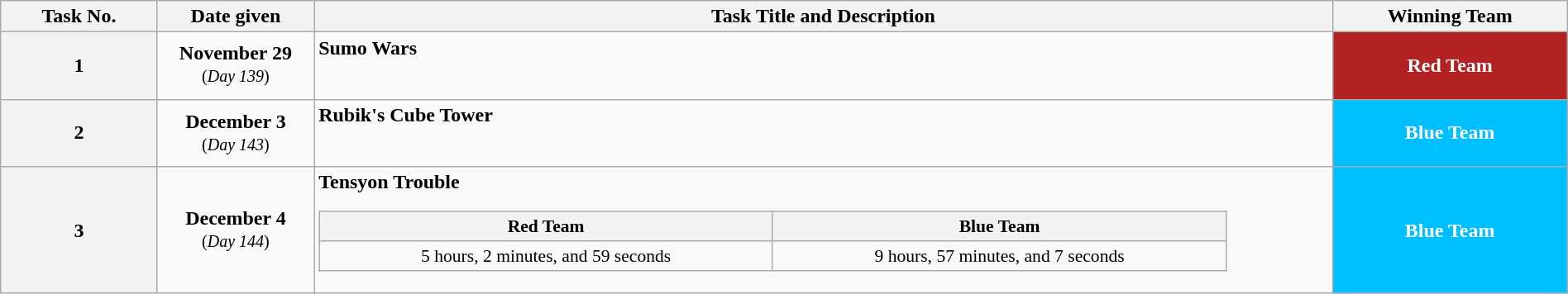<table class="wikitable" style="text-align:center; font-size:100%; line-height:18px;" width="100%">
<tr>
<th style="width: 10%;">Task No.</th>
<th style="width: 10%;">Date given</th>
<th style="width: 65%;">Task Title and Description</th>
<th style="width: 15%;">Winning Team</th>
</tr>
<tr>
<th>1</th>
<td><strong>November 29</strong><br><small>(<em>Day 139</em>)</small></td>
<td align="left"><strong>Sumo Wars</strong><br><table class="wikitable collapsible collapsed" style="text-align: center; font-size:90%; line-height:17px;" width="90%">
<tr>
</tr>
</table>
</td>
<td style="background:#B22222; color:#ffffff"><strong>Red Team</strong></td>
</tr>
<tr>
<th>2</th>
<td><strong>December 3</strong><br><small>(<em>Day 143</em>)</small></td>
<td align="left"><strong>Rubik's Cube Tower</strong><br><table class="wikitable collapsible collapsed" style="text-align: center; font-size:90%; line-height:17px;" width="90%">
<tr>
</tr>
</table>
</td>
<td style="background:#00BFFF; color:#ffffff"><strong>Blue Team</strong></td>
</tr>
<tr>
<th>3</th>
<td><strong>December 4</strong><br><small>(<em>Day 144</em>)</small></td>
<td align="left"><strong>Tensyon Trouble</strong><br><table class="wikitable collapsible collapsed" style="text-align: center; font-size:90%; line-height:17px;" width="90%">
<tr>
<th>Red Team</th>
<th>Blue Team</th>
</tr>
<tr>
<td>5 hours, 2 minutes, and 59 seconds</td>
<td>9 hours, 57 minutes, and 7 seconds</td>
</tr>
</table>
</td>
<td style="background:#00BFFF; color:#ffffff"><strong>Blue Team</strong></td>
</tr>
</table>
